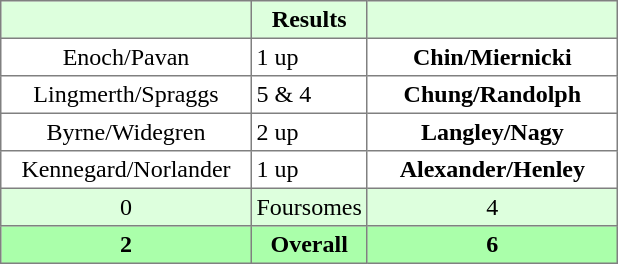<table border="1" cellpadding="3" style="border-collapse:collapse; text-align:center;">
<tr style="background:#ddffdd;">
<th width=160></th>
<th>Results</th>
<th width=160></th>
</tr>
<tr>
<td>Enoch/Pavan</td>
<td align=left> 1 up</td>
<td><strong>Chin/Miernicki</strong></td>
</tr>
<tr>
<td>Lingmerth/Spraggs</td>
<td align=left> 5 & 4</td>
<td><strong>Chung/Randolph</strong></td>
</tr>
<tr>
<td>Byrne/Widegren</td>
<td align=left> 2 up</td>
<td><strong>Langley/Nagy</strong></td>
</tr>
<tr>
<td>Kennegard/Norlander</td>
<td align=left> 1 up</td>
<td><strong>Alexander/Henley</strong></td>
</tr>
<tr style="background:#ddffdd;">
<td>0</td>
<td>Foursomes</td>
<td>4</td>
</tr>
<tr style="background:#aaffaa;">
<th>2</th>
<th>Overall</th>
<th>6</th>
</tr>
</table>
